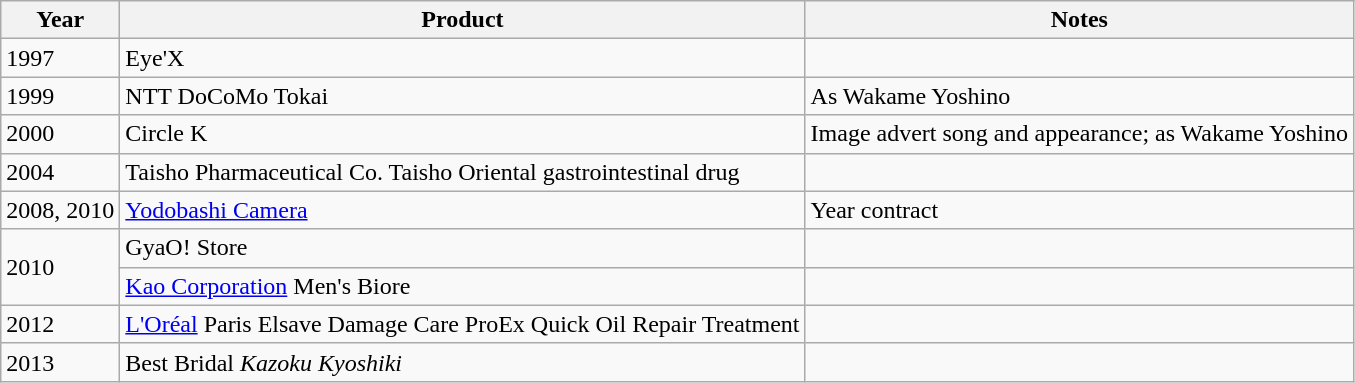<table class="wikitable">
<tr>
<th>Year</th>
<th>Product</th>
<th>Notes</th>
</tr>
<tr>
<td>1997</td>
<td>Eye'X</td>
<td></td>
</tr>
<tr>
<td>1999</td>
<td>NTT DoCoMo Tokai</td>
<td>As Wakame Yoshino</td>
</tr>
<tr>
<td>2000</td>
<td>Circle K</td>
<td>Image advert song and appearance; as Wakame Yoshino</td>
</tr>
<tr>
<td>2004</td>
<td>Taisho Pharmaceutical Co. Taisho Oriental gastrointestinal drug</td>
<td></td>
</tr>
<tr>
<td>2008, 2010</td>
<td><a href='#'>Yodobashi Camera</a></td>
<td>Year contract</td>
</tr>
<tr>
<td rowspan="2">2010</td>
<td>GyaO! Store</td>
<td></td>
</tr>
<tr>
<td><a href='#'>Kao Corporation</a> Men's Biore</td>
<td></td>
</tr>
<tr>
<td>2012</td>
<td><a href='#'>L'Oréal</a> Paris Elsave Damage Care ProEx Quick Oil Repair Treatment</td>
<td></td>
</tr>
<tr>
<td>2013</td>
<td>Best Bridal <em>Kazoku Kyoshiki</em></td>
<td></td>
</tr>
</table>
